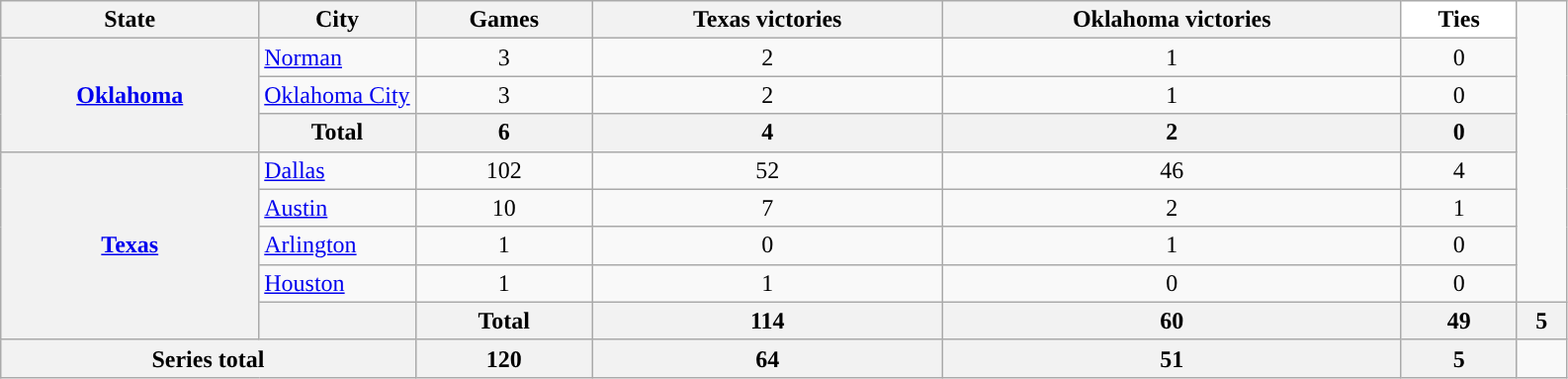<table class="wikitable sortable">
<tr>
<th>State</th>
<th width="10%">City</th>
<th>Games</th>
<th>Texas victories</th>
<th>Oklahoma victories</th>
<th style="text-align:center; background:white; color:black;">Ties</th>
</tr>
<tr>
<th rowspan="3"><a href='#'>Oklahoma</a></th>
<td><a href='#'>Norman</a></td>
<td style="text-align:center;">3</td>
<td style="text-align:center;">2</td>
<td style="text-align:center;">1</td>
<td style="text-align:center;">0</td>
</tr>
<tr>
<td><a href='#'>Oklahoma City</a></td>
<td style="text-align:center;">3</td>
<td style="text-align:center;">2</td>
<td style="text-align:center;">1</td>
<td style="text-align:center;">0</td>
</tr>
<tr>
<th>Total</th>
<th>6</th>
<th>4</th>
<th>2</th>
<th>0</th>
</tr>
<tr>
<th rowspan="5"><a href='#'>Texas</a></th>
<td><a href='#'>Dallas</a></td>
<td style="text-align:center;">102</td>
<td style="text-align:center;">52</td>
<td style="text-align:center;">46</td>
<td style="text-align:center;">4</td>
</tr>
<tr>
<td><a href='#'>Austin</a></td>
<td style="text-align:center;">10</td>
<td style="text-align:center;">7</td>
<td style="text-align:center;">2</td>
<td style="text-align:center;">1</td>
</tr>
<tr>
<td><a href='#'>Arlington</a></td>
<td style="text-align:center;">1</td>
<td style="text-align:center;">0</td>
<td style="text-align:center;">1</td>
<td style="text-align:center;">0</td>
</tr>
<tr>
<td><a href='#'>Houston</a></td>
<td style="text-align:center;">1</td>
<td style="text-align:center;">1</td>
<td style="text-align:center;">0</td>
<td style="text-align:center;">0</td>
</tr>
<tr>
<th></th>
<th>Total</th>
<th>114</th>
<th>60</th>
<th>49</th>
<th>5</th>
</tr>
<tr>
<th colspan="2">Series total</th>
<th>120</th>
<th>64</th>
<th>51</th>
<th>5</th>
</tr>
</table>
